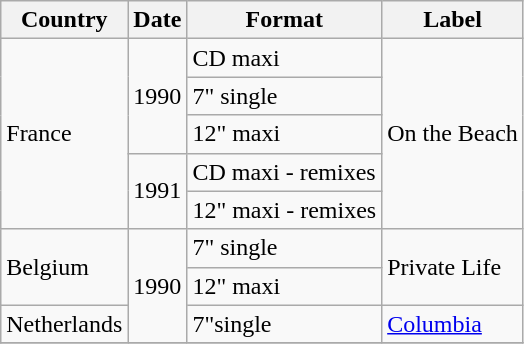<table class=wikitable>
<tr>
<th>Country</th>
<th>Date</th>
<th>Format</th>
<th>Label</th>
</tr>
<tr>
<td rowspan="5">France</td>
<td rowspan="3">1990</td>
<td>CD maxi</td>
<td rowspan="5">On the Beach</td>
</tr>
<tr>
<td>7" single</td>
</tr>
<tr>
<td>12" maxi</td>
</tr>
<tr>
<td rowspan="2">1991</td>
<td>CD maxi - remixes</td>
</tr>
<tr>
<td>12" maxi - remixes</td>
</tr>
<tr>
<td rowspan="2">Belgium</td>
<td rowspan="3">1990</td>
<td>7" single</td>
<td rowspan="2">Private Life</td>
</tr>
<tr>
<td>12" maxi</td>
</tr>
<tr>
<td>Netherlands</td>
<td>7"single</td>
<td><a href='#'>Columbia</a></td>
</tr>
<tr>
</tr>
</table>
